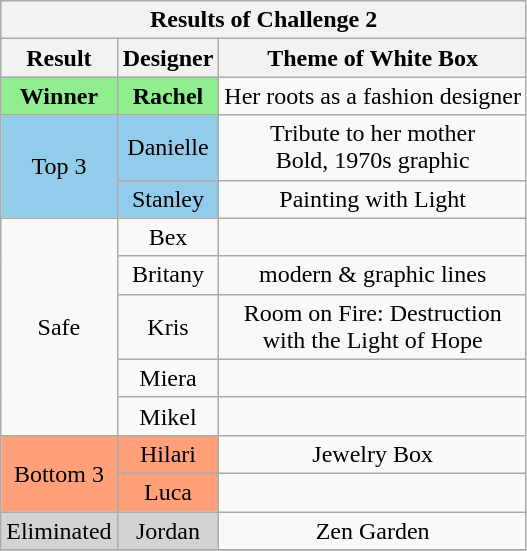<table class="wikitable" style="text-align:center">
<tr>
<th colspan="3">Results of Challenge 2</th>
</tr>
<tr>
<th>Result</th>
<th>Designer</th>
<th>Theme of White Box</th>
</tr>
<tr>
<td bgcolor="lightgreen"><strong>Winner</strong></td>
<td bgcolor="lightgreen"><strong>Rachel</strong></td>
<td>Her roots as a fashion designer</td>
</tr>
<tr>
<td rowspan="2" bgcolor="#93CCEA">Top 3</td>
<td bgcolor="#93CCEA">Danielle</td>
<td>Tribute to her mother<br>Bold, 1970s graphic</td>
</tr>
<tr>
<td bgcolor="#93CCEA">Stanley</td>
<td>Painting with Light</td>
</tr>
<tr>
<td rowspan="5">Safe</td>
<td>Bex</td>
<td></td>
</tr>
<tr>
<td>Britany</td>
<td>modern & graphic lines</td>
</tr>
<tr>
<td>Kris</td>
<td>Room on Fire: Destruction<br>with the Light of Hope</td>
</tr>
<tr>
<td>Miera</td>
<td></td>
</tr>
<tr>
<td>Mikel</td>
<td></td>
</tr>
<tr>
<td bgcolor="#FFA07A" rowspan="2">Bottom 3</td>
<td bgcolor="#FFA07A">Hilari</td>
<td>Jewelry Box</td>
</tr>
<tr>
<td bgcolor="#FFA07A">Luca</td>
<td></td>
</tr>
<tr>
<td bgcolor="lightgrey">Eliminated</td>
<td bgcolor="lightgrey">Jordan</td>
<td>Zen Garden</td>
</tr>
<tr>
</tr>
</table>
